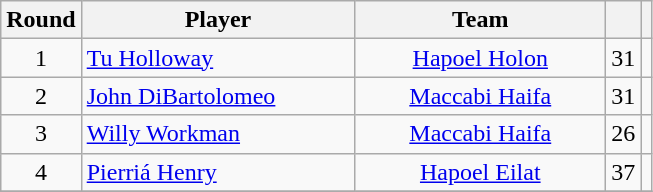<table class="wikitable" style="text-align:center;">
<tr>
<th>Round</th>
<th style="text-align:center;width:175px;">Player</th>
<th style="text-align:center;width:160px;">Team</th>
<th><a href='#'></a></th>
<th></th>
</tr>
<tr>
<td>1</td>
<td align="left"> <a href='#'>Tu Holloway</a></td>
<td><a href='#'>Hapoel Holon</a></td>
<td>31</td>
<td></td>
</tr>
<tr>
<td>2</td>
<td align="left"> <a href='#'>John DiBartolomeo</a></td>
<td><a href='#'>Maccabi Haifa</a></td>
<td>31</td>
<td></td>
</tr>
<tr>
<td>3</td>
<td align="left"> <a href='#'>Willy Workman</a></td>
<td><a href='#'>Maccabi Haifa</a></td>
<td>26</td>
<td></td>
</tr>
<tr>
<td>4</td>
<td align="left"> <a href='#'>Pierriá Henry</a></td>
<td><a href='#'>Hapoel Eilat</a></td>
<td>37</td>
<td></td>
</tr>
<tr>
</tr>
</table>
